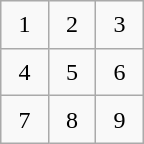<table class="wikitable" style="margin-left:auto;margin-right:auto;text-align:center;width:6em;height:6em;table-layout:fixed;">
<tr>
<td>1</td>
<td>2</td>
<td>3</td>
</tr>
<tr>
<td>4</td>
<td>5</td>
<td>6</td>
</tr>
<tr>
<td>7</td>
<td>8</td>
<td>9</td>
</tr>
</table>
